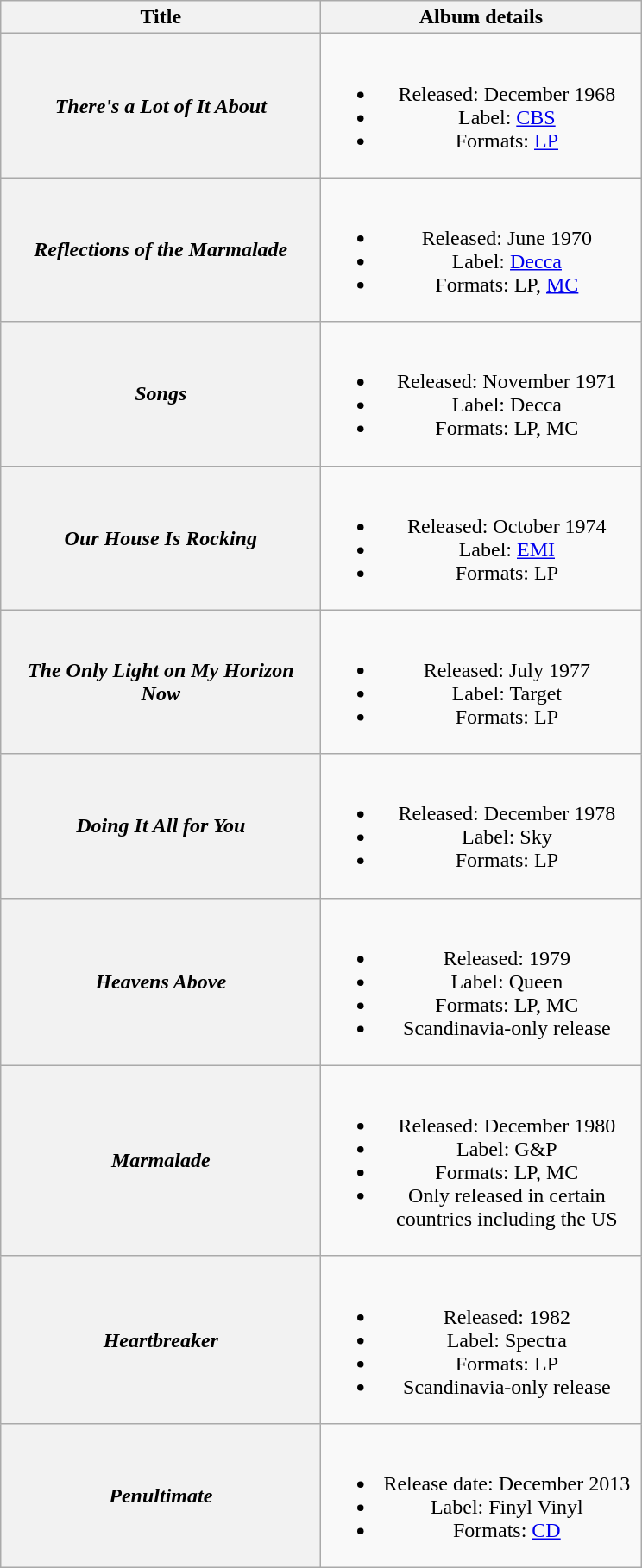<table class="wikitable plainrowheaders" style="text-align:center;">
<tr>
<th scope="col" style="width:15em;">Title</th>
<th scope="col" style="width:15em;">Album details</th>
</tr>
<tr>
<th scope="row"><em>There's a Lot of It About</em></th>
<td><br><ul><li>Released: December 1968</li><li>Label: <a href='#'>CBS</a></li><li>Formats: <a href='#'>LP</a></li></ul></td>
</tr>
<tr>
<th scope="row"><em>Reflections of the Marmalade</em></th>
<td><br><ul><li>Released: June 1970</li><li>Label: <a href='#'>Decca</a></li><li>Formats: LP, <a href='#'>MC</a></li></ul></td>
</tr>
<tr>
<th scope="row"><em>Songs</em></th>
<td><br><ul><li>Released: November 1971</li><li>Label: Decca</li><li>Formats: LP, MC</li></ul></td>
</tr>
<tr>
<th scope="row"><em>Our House Is Rocking</em></th>
<td><br><ul><li>Released: October 1974</li><li>Label: <a href='#'>EMI</a></li><li>Formats: LP</li></ul></td>
</tr>
<tr>
<th scope="row"><em>The Only Light on My Horizon Now</em></th>
<td><br><ul><li>Released: July 1977</li><li>Label: Target</li><li>Formats: LP</li></ul></td>
</tr>
<tr>
<th scope="row"><em>Doing It All for You</em></th>
<td><br><ul><li>Released: December 1978</li><li>Label: Sky</li><li>Formats: LP</li></ul></td>
</tr>
<tr>
<th scope="row"><em>Heavens Above</em></th>
<td><br><ul><li>Released: 1979</li><li>Label: Queen</li><li>Formats: LP, MC</li><li>Scandinavia-only release</li></ul></td>
</tr>
<tr>
<th scope="row"><em>Marmalade</em></th>
<td><br><ul><li>Released: December 1980</li><li>Label: G&P</li><li>Formats: LP, MC</li><li>Only released in certain countries including the US</li></ul></td>
</tr>
<tr>
<th scope="row"><em>Heartbreaker</em></th>
<td><br><ul><li>Released: 1982</li><li>Label: Spectra</li><li>Formats: LP</li><li>Scandinavia-only release</li></ul></td>
</tr>
<tr>
<th scope="row"><em>Penultimate</em></th>
<td><br><ul><li>Release date: December 2013</li><li>Label: Finyl Vinyl</li><li>Formats: <a href='#'>CD</a></li></ul></td>
</tr>
</table>
